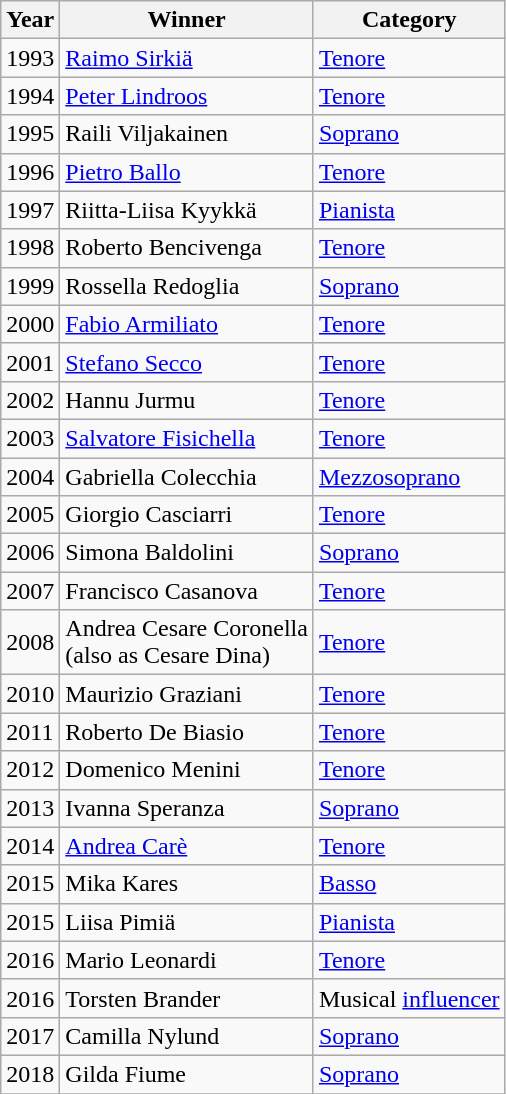<table class="sortable wikitable" style="text-align:left">
<tr>
<th>Year</th>
<th>Winner</th>
<th>Category</th>
</tr>
<tr>
<td>1993</td>
<td><a href='#'>Raimo Sirkiä</a></td>
<td><a href='#'>Tenore</a></td>
</tr>
<tr>
<td>1994</td>
<td><a href='#'>Peter Lindroos</a></td>
<td><a href='#'>Tenore</a></td>
</tr>
<tr>
<td>1995</td>
<td>Raili Viljakainen </td>
<td><a href='#'>Soprano</a></td>
</tr>
<tr>
<td>1996</td>
<td><a href='#'>Pietro Ballo</a></td>
<td><a href='#'>Tenore</a></td>
</tr>
<tr>
<td>1997</td>
<td>Riitta-Liisa Kyykkä </td>
<td><a href='#'>Pianista</a></td>
</tr>
<tr>
<td>1998</td>
<td>Roberto Bencivenga </td>
<td><a href='#'>Tenore</a></td>
</tr>
<tr>
<td>1999</td>
<td>Rossella Redoglia </td>
<td><a href='#'>Soprano</a></td>
</tr>
<tr>
<td>2000</td>
<td><a href='#'>Fabio Armiliato</a></td>
<td><a href='#'>Tenore</a></td>
</tr>
<tr>
<td>2001</td>
<td><a href='#'>Stefano Secco</a></td>
<td><a href='#'>Tenore</a></td>
</tr>
<tr>
<td>2002</td>
<td>Hannu Jurmu </td>
<td><a href='#'>Tenore</a></td>
</tr>
<tr>
<td>2003</td>
<td><a href='#'>Salvatore Fisichella</a></td>
<td><a href='#'>Tenore</a></td>
</tr>
<tr>
<td>2004</td>
<td>Gabriella Colecchia </td>
<td><a href='#'>Mezzosoprano</a></td>
</tr>
<tr>
<td>2005</td>
<td>Giorgio Casciarri</td>
<td><a href='#'>Tenore</a></td>
</tr>
<tr>
<td>2006</td>
<td>Simona Baldolini</td>
<td><a href='#'>Soprano</a></td>
</tr>
<tr>
<td>2007</td>
<td>Francisco Casanova </td>
<td><a href='#'>Tenore</a></td>
</tr>
<tr>
<td>2008</td>
<td>Andrea Cesare Coronella<br>(also as Cesare Dina)</td>
<td><a href='#'>Tenore</a></td>
</tr>
<tr>
<td>2010</td>
<td>Maurizio Graziani</td>
<td><a href='#'>Tenore</a></td>
</tr>
<tr>
<td>2011</td>
<td>Roberto De Biasio </td>
<td><a href='#'>Tenore</a></td>
</tr>
<tr>
<td>2012</td>
<td>Domenico Menini</td>
<td><a href='#'>Tenore</a></td>
</tr>
<tr>
<td>2013</td>
<td>Ivanna Speranza</td>
<td><a href='#'>Soprano</a></td>
</tr>
<tr>
<td>2014</td>
<td><a href='#'>Andrea Carè</a></td>
<td><a href='#'>Tenore</a></td>
</tr>
<tr>
<td>2015</td>
<td>Mika Kares</td>
<td><a href='#'>Basso</a></td>
</tr>
<tr>
<td>2015</td>
<td>Liisa Pimiä</td>
<td><a href='#'>Pianista</a></td>
</tr>
<tr>
<td>2016</td>
<td>Mario Leonardi</td>
<td><a href='#'>Tenore</a></td>
</tr>
<tr>
<td>2016</td>
<td>Torsten Brander</td>
<td>Musical <a href='#'>influencer</a></td>
</tr>
<tr>
<td>2017</td>
<td>Camilla Nylund</td>
<td><a href='#'>Soprano</a></td>
</tr>
<tr>
<td>2018</td>
<td>Gilda Fiume</td>
<td><a href='#'>Soprano</a></td>
</tr>
<tr>
</tr>
</table>
